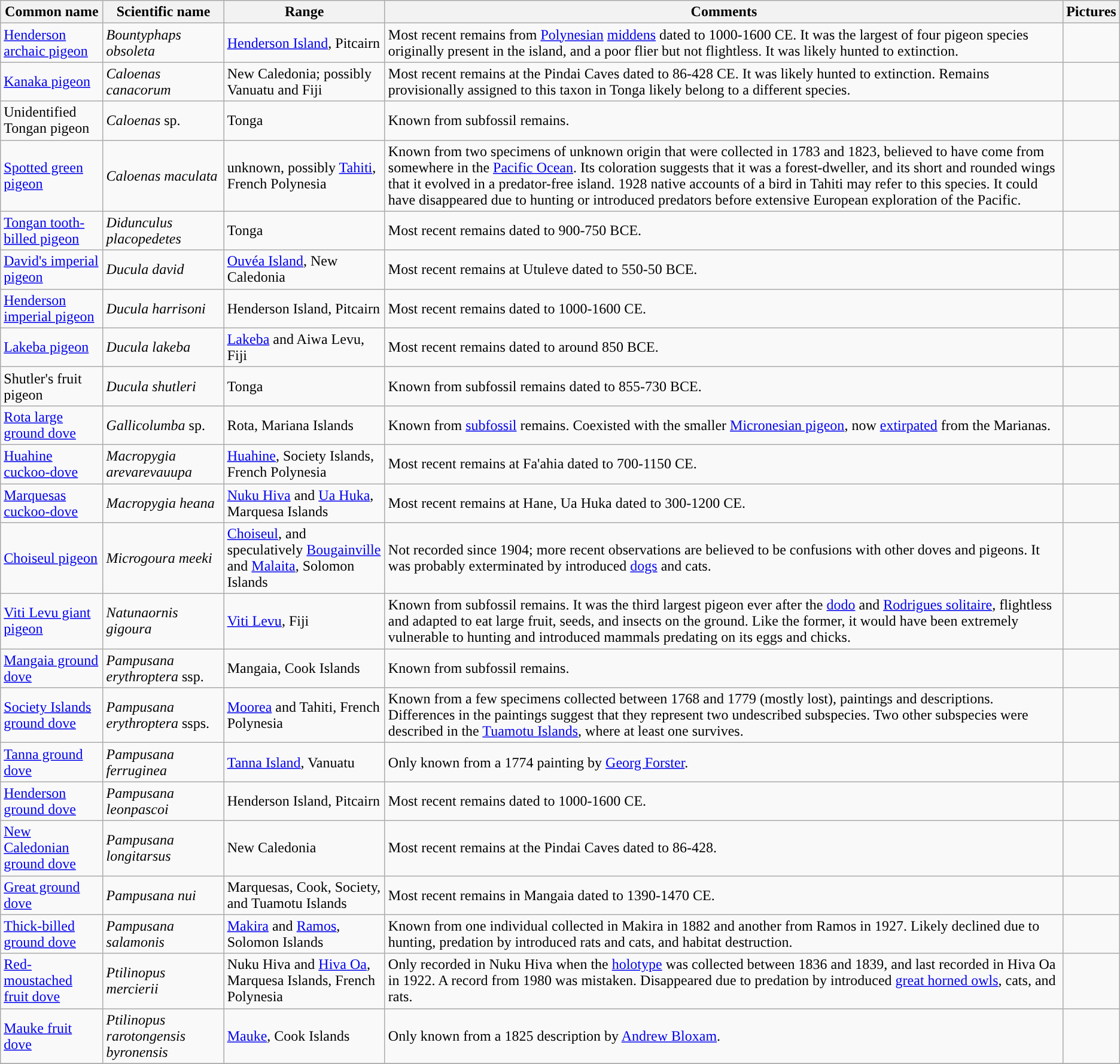<table class="wikitable">
<tr>
<th>Common name</th>
<th>Scientific name</th>
<th>Range</th>
<th class="unsortable">Comments</th>
<th class="unsortable">Pictures</th>
</tr>
<tr>
<td><a href='#'>Henderson archaic pigeon</a></td>
<td><em>Bountyphaps obsoleta</em></td>
<td><a href='#'>Henderson Island</a>, Pitcairn</td>
<td>Most recent remains from <a href='#'>Polynesian</a> <a href='#'>middens</a> dated to 1000-1600 CE. It was the largest of four pigeon species originally present in the island, and a poor flier but not flightless. It was likely hunted to extinction.</td>
<td></td>
</tr>
<tr>
<td><a href='#'>Kanaka pigeon</a></td>
<td><em>Caloenas canacorum</em></td>
<td>New Caledonia; possibly Vanuatu and Fiji</td>
<td>Most recent remains at the Pindai Caves dated to 86-428 CE. It was likely hunted to extinction. Remains provisionally assigned to this taxon in Tonga likely belong to a different species.</td>
<td></td>
</tr>
<tr>
<td>Unidentified Tongan pigeon</td>
<td><em>Caloenas</em> sp.</td>
<td>Tonga</td>
<td>Known from subfossil remains.</td>
</tr>
<tr>
<td><a href='#'>Spotted green pigeon</a></td>
<td><em>Caloenas maculata</em></td>
<td>unknown, possibly <a href='#'>Tahiti</a>, French Polynesia</td>
<td>Known from two specimens of unknown origin that were collected in 1783 and 1823, believed to have come from somewhere in the <a href='#'>Pacific Ocean</a>. Its coloration suggests that it was a forest-dweller, and its short and rounded wings that it evolved in a predator-free island. 1928 native accounts of a bird in Tahiti may refer to this species. It could have disappeared due to hunting or introduced predators before extensive European exploration of the Pacific.</td>
<td></td>
</tr>
<tr>
<td><a href='#'>Tongan tooth-billed pigeon</a></td>
<td><em>Didunculus placopedetes</em></td>
<td>Tonga</td>
<td>Most recent remains dated to 900-750 BCE.</td>
<td></td>
</tr>
<tr>
<td><a href='#'>David's imperial pigeon</a></td>
<td><em>Ducula david</em></td>
<td><a href='#'>Ouvéa Island</a>, New Caledonia</td>
<td>Most recent remains at Utuleve dated to 550-50 BCE.</td>
<td></td>
</tr>
<tr>
<td><a href='#'>Henderson imperial pigeon</a></td>
<td><em>Ducula harrisoni</em></td>
<td>Henderson Island, Pitcairn</td>
<td>Most recent remains dated to 1000-1600 CE.</td>
<td></td>
</tr>
<tr>
<td><a href='#'>Lakeba pigeon</a></td>
<td><em>Ducula lakeba</em></td>
<td><a href='#'>Lakeba</a> and Aiwa Levu, Fiji</td>
<td>Most recent remains dated to around 850 BCE.</td>
<td></td>
</tr>
<tr>
<td>Shutler's fruit pigeon</td>
<td><em>Ducula shutleri</em></td>
<td>Tonga</td>
<td>Known from subfossil remains dated to 855-730 BCE.</td>
<td></td>
</tr>
<tr>
<td><a href='#'>Rota large ground dove</a></td>
<td><em>Gallicolumba</em> sp.</td>
<td>Rota, Mariana Islands</td>
<td>Known from <a href='#'>subfossil</a> remains. Coexisted with the smaller <a href='#'>Micronesian pigeon</a>, now <a href='#'>extirpated</a> from the Marianas.</td>
</tr>
<tr>
<td><a href='#'>Huahine cuckoo-dove</a></td>
<td><em>Macropygia arevarevauupa</em></td>
<td><a href='#'>Huahine</a>, Society Islands, French Polynesia</td>
<td>Most recent remains at Fa'ahia dated to 700-1150 CE.</td>
<td></td>
</tr>
<tr>
<td><a href='#'>Marquesas cuckoo-dove</a></td>
<td><em>Macropygia heana</em></td>
<td><a href='#'>Nuku Hiva</a> and <a href='#'>Ua Huka</a>, Marquesa Islands</td>
<td>Most recent remains at Hane, Ua Huka dated to 300-1200 CE.</td>
<td></td>
</tr>
<tr>
<td><a href='#'>Choiseul pigeon</a></td>
<td><em>Microgoura meeki</em></td>
<td><a href='#'>Choiseul</a>, and speculatively <a href='#'>Bougainville</a> and <a href='#'>Malaita</a>, Solomon Islands</td>
<td>Not recorded since 1904; more recent observations are believed to be confusions with other doves and pigeons. It was probably exterminated by introduced <a href='#'>dogs</a> and cats.</td>
<td></td>
</tr>
<tr>
<td><a href='#'>Viti Levu giant pigeon</a></td>
<td><em>Natunaornis gigoura</em></td>
<td><a href='#'>Viti Levu</a>, Fiji</td>
<td>Known from subfossil remains. It was the third largest pigeon ever after the <a href='#'>dodo</a> and <a href='#'>Rodrigues solitaire</a>, flightless and adapted to eat large fruit, seeds, and insects on the ground. Like the former, it would have been extremely vulnerable to hunting and introduced mammals predating on its eggs and chicks.</td>
<td></td>
</tr>
<tr>
<td><a href='#'>Mangaia ground dove</a></td>
<td><em>Pampusana erythroptera</em> ssp.</td>
<td>Mangaia, Cook Islands</td>
<td>Known from subfossil remains.</td>
<td></td>
</tr>
<tr>
<td><a href='#'>Society Islands ground dove</a></td>
<td><em>Pampusana erythroptera</em> ssps.</td>
<td><a href='#'>Moorea</a> and Tahiti, French Polynesia</td>
<td>Known from a few specimens collected between 1768 and 1779 (mostly lost), paintings and descriptions. Differences in the paintings suggest that they represent two undescribed subspecies. Two other subspecies were described in the <a href='#'>Tuamotu Islands</a>, where at least one survives.</td>
<td></td>
</tr>
<tr>
<td><a href='#'>Tanna ground dove</a></td>
<td><em>Pampusana ferruginea</em></td>
<td><a href='#'>Tanna Island</a>, Vanuatu</td>
<td>Only known from a 1774 painting by <a href='#'>Georg Forster</a>.</td>
<td></td>
</tr>
<tr>
<td><a href='#'>Henderson ground dove</a></td>
<td><em>Pampusana leonpascoi</em></td>
<td>Henderson Island, Pitcairn</td>
<td>Most recent remains dated to 1000-1600 CE.</td>
<td></td>
</tr>
<tr>
<td><a href='#'>New Caledonian ground dove</a></td>
<td><em>Pampusana longitarsus</em></td>
<td>New Caledonia</td>
<td>Most recent remains at the Pindai Caves dated to 86-428.</td>
<td></td>
</tr>
<tr>
<td><a href='#'>Great ground dove</a></td>
<td><em>Pampusana nui</em></td>
<td>Marquesas, Cook, Society, and Tuamotu Islands</td>
<td>Most recent remains in Mangaia dated to 1390-1470 CE.</td>
<td></td>
</tr>
<tr>
<td><a href='#'>Thick-billed ground dove</a></td>
<td><em>Pampusana salamonis</em></td>
<td><a href='#'>Makira</a> and <a href='#'>Ramos</a>, Solomon Islands</td>
<td>Known from one individual collected in Makira in 1882 and another from Ramos in 1927. Likely declined due to hunting, predation by introduced rats and cats, and habitat destruction.</td>
<td></td>
</tr>
<tr>
<td><a href='#'>Red-moustached fruit dove</a></td>
<td><em>Ptilinopus mercierii</em></td>
<td>Nuku Hiva and <a href='#'>Hiva Oa</a>, Marquesa Islands, French Polynesia</td>
<td>Only recorded in Nuku Hiva when the <a href='#'>holotype</a> was collected between 1836 and 1839, and last recorded in Hiva Oa in 1922. A record from 1980 was mistaken. Disappeared due to predation by introduced <a href='#'>great horned owls</a>, cats, and rats.</td>
<td></td>
</tr>
<tr>
<td><a href='#'>Mauke fruit dove</a></td>
<td><em>Ptilinopus rarotongensis byronensis</em></td>
<td><a href='#'>Mauke</a>, Cook Islands</td>
<td>Only known from a 1825 description by <a href='#'>Andrew Bloxam</a>.</td>
<td></td>
</tr>
<tr>
</tr>
</table>
